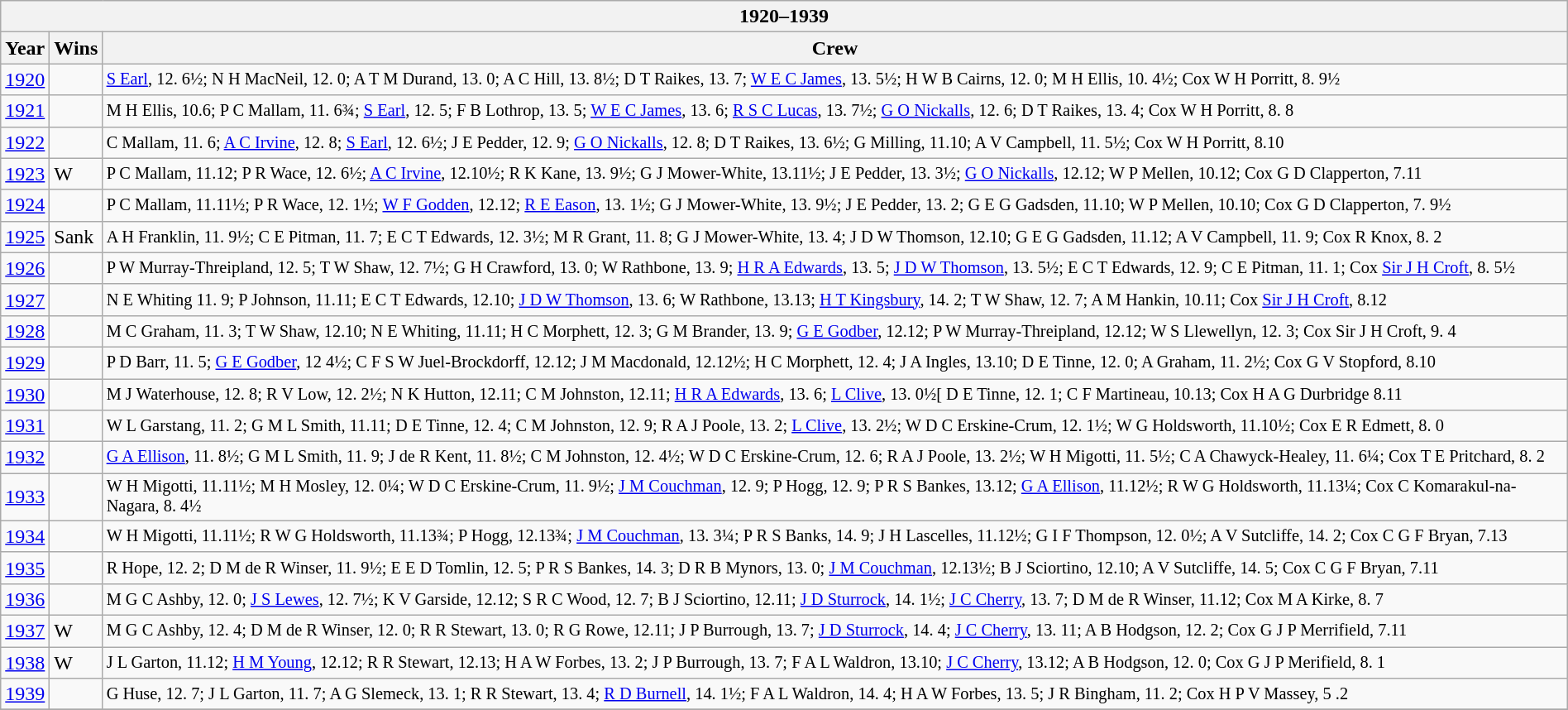<table class="wikitable" width="100%">
<tr>
<th colspan=3>1920–1939</th>
</tr>
<tr>
<th>Year</th>
<th>Wins</th>
<th>Crew</th>
</tr>
<tr>
<td><a href='#'>1920</a></td>
<td></td>
<td style="font-size:85%"><a href='#'>S Earl</a>, 12. 6½; N H MacNeil, 12. 0; A T M Durand, 13. 0; A C Hill, 13. 8½; D T Raikes, 13. 7; <a href='#'>W E C James</a>, 13. 5½; H W B Cairns, 12. 0; M H Ellis, 10. 4½; Cox W H Porritt, 8. 9½</td>
</tr>
<tr>
<td><a href='#'>1921</a></td>
<td></td>
<td style="font-size:85%">M H Ellis, 10.6; P C Mallam, 11. 6¾; <a href='#'>S Earl</a>, 12. 5; F B Lothrop, 13. 5; <a href='#'>W E C James</a>, 13. 6; <a href='#'>R S C Lucas</a>, 13. 7½; <a href='#'>G O Nickalls</a>, 12. 6; D T Raikes, 13. 4; Cox W H Porritt, 8. 8</td>
</tr>
<tr>
<td><a href='#'>1922</a></td>
<td></td>
<td style="font-size:85%">C Mallam, 11. 6; <a href='#'>A C Irvine</a>, 12. 8; <a href='#'>S Earl</a>, 12. 6½; J E Pedder, 12. 9; <a href='#'>G O Nickalls</a>, 12. 8; D T Raikes, 13. 6½; G Milling, 11.10; A V Campbell, 11. 5½; Cox W H Porritt, 8.10</td>
</tr>
<tr>
<td><a href='#'>1923</a></td>
<td>W</td>
<td style="font-size:85%">P C Mallam, 11.12; P R Wace, 12. 6½; <a href='#'>A C Irvine</a>, 12.10½; R K Kane, 13. 9½; G J Mower-White, 13.11½; J E Pedder, 13. 3½; <a href='#'>G O Nickalls</a>, 12.12; W P Mellen, 10.12; Cox G D Clapperton, 7.11</td>
</tr>
<tr>
<td><a href='#'>1924</a></td>
<td></td>
<td style="font-size:85%">P C Mallam, 11.11½; P R Wace, 12. 1½; <a href='#'>W F Godden</a>, 12.12; <a href='#'>R E Eason</a>, 13. 1½; G J Mower-White, 13. 9½; J E Pedder, 13. 2; G E G Gadsden, 11.10; W P Mellen, 10.10; Cox G D Clapperton, 7. 9½</td>
</tr>
<tr>
<td><a href='#'>1925</a></td>
<td>Sank</td>
<td style="font-size:85%">A H Franklin, 11. 9½; C E Pitman, 11. 7; E C T Edwards, 12. 3½; M R Grant, 11. 8; G J Mower-White, 13. 4; J D W Thomson, 12.10; G E G Gadsden, 11.12; A V Campbell, 11. 9; Cox R Knox, 8. 2</td>
</tr>
<tr>
<td><a href='#'>1926</a></td>
<td></td>
<td style="font-size:85%">P W Murray-Threipland, 12. 5; T W Shaw, 12. 7½; G H Crawford, 13. 0; W Rathbone, 13. 9; <a href='#'>H R A Edwards</a>, 13. 5; <a href='#'>J D W Thomson</a>, 13. 5½; E C T Edwards, 12. 9; C E Pitman, 11. 1; Cox <a href='#'>Sir J H Croft</a>, 8. 5½</td>
</tr>
<tr>
<td><a href='#'>1927</a></td>
<td></td>
<td style="font-size:85%">N E Whiting 11. 9; P Johnson, 11.11; E C T Edwards, 12.10; <a href='#'>J D W Thomson</a>, 13. 6; W Rathbone, 13.13; <a href='#'>H T Kingsbury</a>, 14. 2; T W Shaw, 12. 7; A M Hankin, 10.11; Cox <a href='#'>Sir J H Croft</a>, 8.12</td>
</tr>
<tr>
<td><a href='#'>1928</a></td>
<td></td>
<td style="font-size:85%">M C Graham, 11. 3; T W Shaw, 12.10; N E Whiting, 11.11; H C Morphett, 12. 3; G M Brander, 13. 9; <a href='#'>G E Godber</a>, 12.12; P W Murray-Threipland, 12.12; W S Llewellyn, 12. 3; Cox Sir J H Croft, 9. 4</td>
</tr>
<tr>
<td><a href='#'>1929</a></td>
<td></td>
<td style="font-size:85%">P D Barr, 11. 5; <a href='#'>G E Godber</a>, 12 4½; C F S W Juel-Brockdorff, 12.12; J M Macdonald, 12.12½; H C Morphett, 12. 4; J A Ingles, 13.10; D E Tinne, 12. 0; A Graham, 11. 2½; Cox G V Stopford, 8.10</td>
</tr>
<tr>
<td><a href='#'>1930</a></td>
<td></td>
<td style="font-size:85%">M J Waterhouse, 12. 8; R V Low, 12. 2½; N K Hutton, 12.11; C M Johnston, 12.11; <a href='#'>H R A Edwards</a>, 13. 6; <a href='#'>L Clive</a>, 13. 0½[ D E Tinne, 12. 1; C F Martineau, 10.13; Cox H A G Durbridge 8.11</td>
</tr>
<tr>
<td><a href='#'>1931</a></td>
<td></td>
<td style="font-size:85%">W L Garstang, 11. 2; G M L Smith, 11.11; D E Tinne, 12. 4; C M Johnston, 12. 9; R A J Poole, 13. 2; <a href='#'>L Clive</a>, 13. 2½; W D C Erskine-Crum, 12. 1½; W G Holdsworth, 11.10½; Cox E R Edmett, 8. 0</td>
</tr>
<tr>
<td><a href='#'>1932</a></td>
<td></td>
<td style="font-size:85%"><a href='#'>G A Ellison</a>, 11. 8½; G M L Smith, 11. 9; J de R Kent, 11. 8½; C M Johnston, 12. 4½; W D C Erskine-Crum, 12. 6; R A J Poole, 13. 2½; W H Migotti, 11. 5½; C A Chawyck-Healey, 11. 6¼; Cox T E Pritchard, 8. 2</td>
</tr>
<tr>
<td><a href='#'>1933</a></td>
<td></td>
<td style="font-size:85%">W H Migotti, 11.11½; M H Mosley, 12. 0¼; W D C Erskine-Crum, 11. 9½; <a href='#'>J M Couchman</a>, 12. 9; P Hogg, 12. 9; P R S Bankes, 13.12; <a href='#'>G A Ellison</a>, 11.12½; R W G Holdsworth, 11.13¼; Cox C Komarakul-na-Nagara, 8. 4½</td>
</tr>
<tr>
<td><a href='#'>1934</a></td>
<td></td>
<td style="font-size:85%">W H Migotti, 11.11½; R W G Holdsworth, 11.13¾; P Hogg, 12.13¾; <a href='#'>J M Couchman</a>, 13. 3¼; P R S Banks, 14. 9; J H Lascelles, 11.12½; G I F Thompson, 12. 0½; A V Sutcliffe, 14. 2; Cox C G F Bryan, 7.13</td>
</tr>
<tr>
<td><a href='#'>1935</a></td>
<td></td>
<td style="font-size:85%">R Hope, 12. 2; D M de R Winser, 11. 9½; E E D Tomlin, 12. 5; P R S Bankes, 14. 3; D R B Mynors, 13. 0; <a href='#'>J M Couchman</a>, 12.13½; B J Sciortino, 12.10; A V Sutcliffe, 14. 5; Cox C G F Bryan, 7.11</td>
</tr>
<tr>
<td><a href='#'>1936</a></td>
<td></td>
<td style="font-size:85%">M G C Ashby, 12. 0; <a href='#'>J S Lewes</a>, 12. 7½; K V Garside, 12.12; S R C Wood, 12. 7; B J Sciortino, 12.11; <a href='#'>J D Sturrock</a>, 14. 1½; <a href='#'>J C Cherry</a>, 13. 7; D M de R Winser, 11.12; Cox M A Kirke, 8. 7</td>
</tr>
<tr>
<td><a href='#'>1937</a></td>
<td>W</td>
<td style="font-size:85%">M G C Ashby, 12. 4; D M de R Winser, 12. 0; R R Stewart, 13. 0; R G Rowe, 12.11; J P Burrough, 13. 7; <a href='#'>J D Sturrock</a>, 14. 4; <a href='#'>J C Cherry</a>, 13. 11; A B Hodgson, 12. 2; Cox G J P Merrifield, 7.11</td>
</tr>
<tr>
<td><a href='#'>1938</a></td>
<td>W</td>
<td style="font-size:85%">J L Garton, 11.12; <a href='#'>H M Young</a>, 12.12; R R Stewart, 12.13; H A W Forbes, 13. 2; J P Burrough, 13. 7; F A L Waldron, 13.10; <a href='#'>J C Cherry</a>, 13.12; A B Hodgson, 12. 0; Cox G J P Merifield, 8. 1</td>
</tr>
<tr>
<td><a href='#'>1939</a></td>
<td></td>
<td style="font-size:85%">G Huse, 12. 7; J L Garton, 11. 7; A G Slemeck, 13. 1; R R Stewart, 13. 4; <a href='#'>R D Burnell</a>, 14. 1½; F A L Waldron, 14. 4; H A W Forbes, 13. 5; J R Bingham, 11. 2; Cox H P V Massey, 5 .2</td>
</tr>
<tr>
</tr>
</table>
